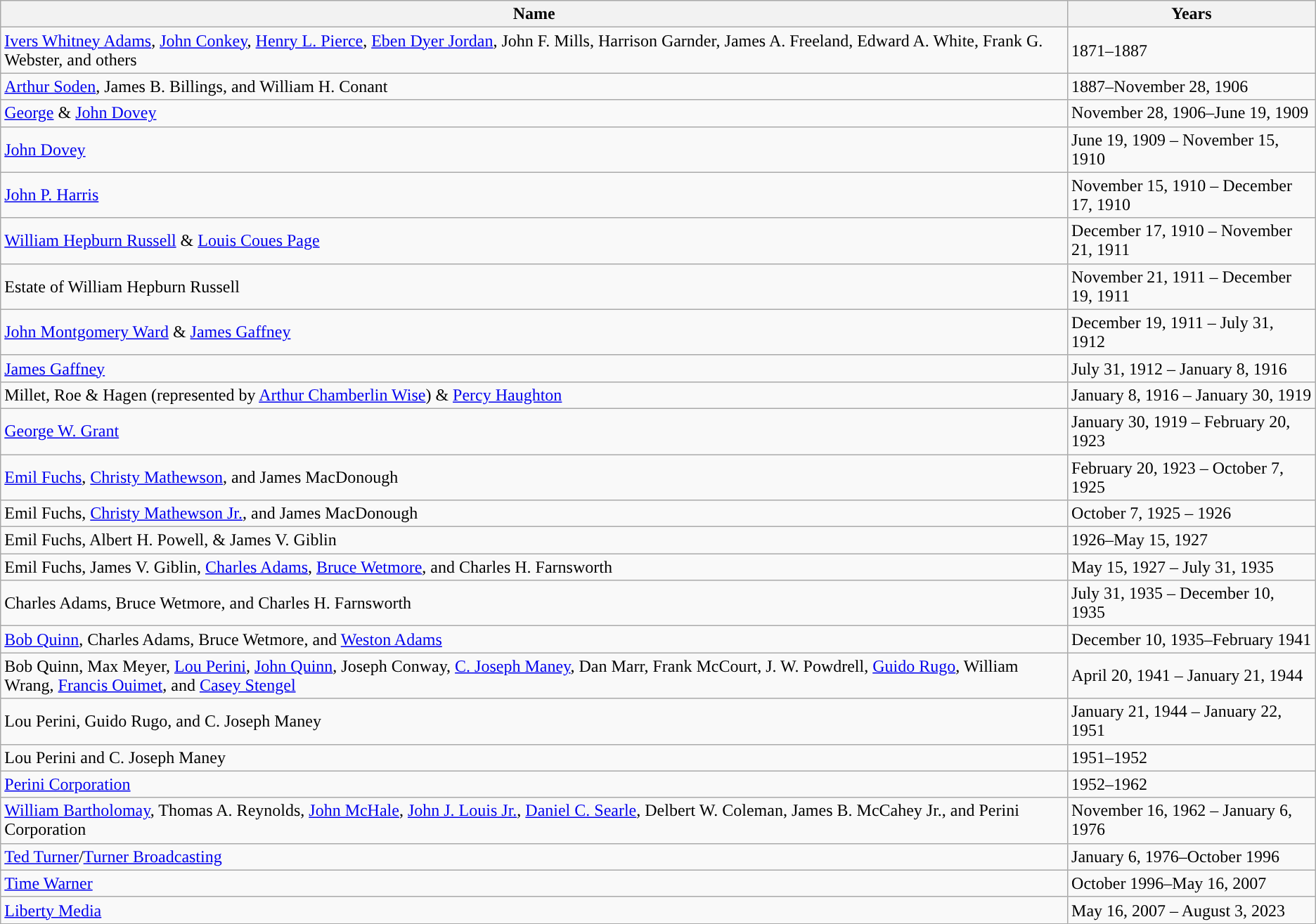<table class="wikitable">
<tr>
<th>Name</th>
<th>Years</th>
</tr>
<tr>
<td><a href='#'>Ivers Whitney Adams</a>, <a href='#'>John Conkey</a>, <a href='#'>Henry L. Pierce</a>, <a href='#'>Eben Dyer Jordan</a>, John F. Mills, Harrison Garnder, James A. Freeland, Edward A. White, Frank G. Webster, and others</td>
<td>1871–1887</td>
</tr>
<tr>
<td><a href='#'>Arthur Soden</a>, James B. Billings, and William H. Conant</td>
<td>1887–November 28, 1906</td>
</tr>
<tr>
<td><a href='#'>George</a> & <a href='#'>John Dovey</a></td>
<td>November 28, 1906–June 19, 1909</td>
</tr>
<tr>
<td><a href='#'>John Dovey</a></td>
<td>June 19, 1909 – November 15, 1910</td>
</tr>
<tr>
<td><a href='#'>John P. Harris</a></td>
<td>November 15, 1910 – December 17, 1910</td>
</tr>
<tr>
<td><a href='#'>William Hepburn Russell</a> & <a href='#'>Louis Coues Page</a></td>
<td>December 17, 1910 – November 21, 1911</td>
</tr>
<tr>
<td>Estate of William Hepburn Russell</td>
<td>November 21, 1911 – December 19, 1911</td>
</tr>
<tr>
<td><a href='#'>John Montgomery Ward</a> & <a href='#'>James Gaffney</a></td>
<td>December 19, 1911 – July 31, 1912</td>
</tr>
<tr>
<td><a href='#'>James Gaffney</a></td>
<td>July 31, 1912 – January 8, 1916</td>
</tr>
<tr>
<td>Millet, Roe & Hagen (represented by <a href='#'>Arthur Chamberlin Wise</a>) & <a href='#'>Percy Haughton</a></td>
<td>January 8, 1916 – January 30, 1919</td>
</tr>
<tr>
<td><a href='#'>George W. Grant</a></td>
<td>January 30, 1919 – February 20, 1923</td>
</tr>
<tr>
<td><a href='#'>Emil Fuchs</a>, <a href='#'>Christy Mathewson</a>, and James MacDonough</td>
<td>February 20, 1923 – October 7, 1925</td>
</tr>
<tr>
<td>Emil Fuchs, <a href='#'>Christy Mathewson Jr.</a>, and James MacDonough</td>
<td>October 7, 1925 – 1926</td>
</tr>
<tr>
<td>Emil Fuchs, Albert H. Powell, & James V. Giblin</td>
<td>1926–May 15, 1927</td>
</tr>
<tr>
<td>Emil Fuchs, James V. Giblin, <a href='#'>Charles Adams</a>, <a href='#'>Bruce Wetmore</a>, and Charles H. Farnsworth</td>
<td>May 15, 1927 – July 31, 1935</td>
</tr>
<tr>
<td>Charles Adams, Bruce Wetmore, and Charles H. Farnsworth</td>
<td>July 31, 1935 – December 10, 1935</td>
</tr>
<tr>
<td><a href='#'>Bob Quinn</a>, Charles Adams, Bruce Wetmore, and <a href='#'>Weston Adams</a></td>
<td>December 10, 1935–February 1941</td>
</tr>
<tr>
<td>Bob Quinn, Max Meyer, <a href='#'>Lou Perini</a>, <a href='#'>John Quinn</a>, Joseph Conway, <a href='#'>C. Joseph Maney</a>, Dan Marr, Frank McCourt, J. W. Powdrell, <a href='#'>Guido Rugo</a>, William Wrang, <a href='#'>Francis Ouimet</a>, and <a href='#'>Casey Stengel</a></td>
<td>April 20, 1941 – January 21, 1944</td>
</tr>
<tr>
<td>Lou Perini, Guido Rugo, and C. Joseph Maney</td>
<td>January 21, 1944 – January 22, 1951</td>
</tr>
<tr>
<td>Lou Perini and C. Joseph Maney</td>
<td>1951–1952</td>
</tr>
<tr>
<td><a href='#'>Perini Corporation</a></td>
<td>1952–1962</td>
</tr>
<tr>
<td><a href='#'>William Bartholomay</a>, Thomas A. Reynolds, <a href='#'>John McHale</a>, <a href='#'>John J. Louis Jr.</a>, <a href='#'>Daniel C. Searle</a>, Delbert W. Coleman, James B. McCahey Jr., and Perini Corporation</td>
<td>November 16, 1962 – January 6, 1976</td>
</tr>
<tr>
<td><a href='#'>Ted Turner</a>/<a href='#'>Turner Broadcasting</a></td>
<td>January 6, 1976–October 1996</td>
</tr>
<tr>
<td><a href='#'>Time Warner</a></td>
<td>October 1996–May 16, 2007</td>
</tr>
<tr>
<td><a href='#'>Liberty Media</a></td>
<td>May 16, 2007 – August 3, 2023</td>
</tr>
</table>
